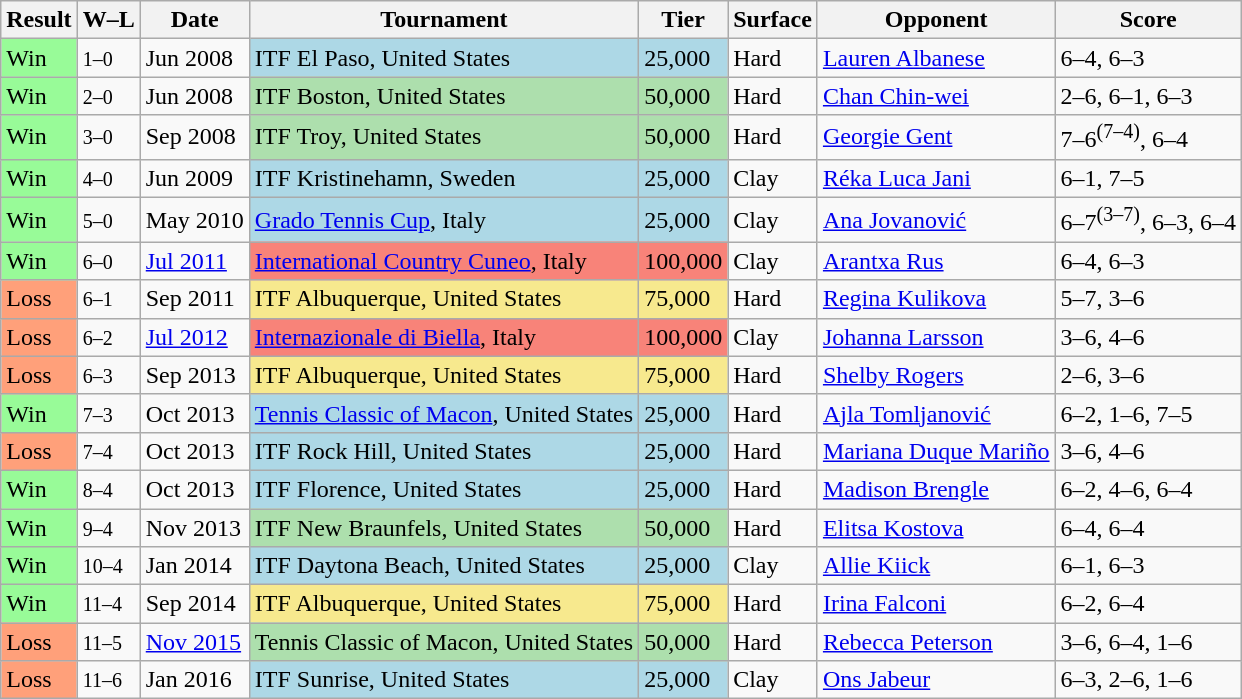<table class="sortable wikitable">
<tr>
<th>Result</th>
<th class="unsortable">W–L</th>
<th>Date</th>
<th>Tournament</th>
<th>Tier</th>
<th>Surface</th>
<th>Opponent</th>
<th class="unsortable">Score</th>
</tr>
<tr>
<td bgcolor="98FB98">Win</td>
<td><small>1–0</small></td>
<td>Jun 2008</td>
<td style="background:lightblue;">ITF El Paso, United States</td>
<td style="background:lightblue;">25,000</td>
<td>Hard</td>
<td> <a href='#'>Lauren Albanese</a></td>
<td>6–4, 6–3</td>
</tr>
<tr>
<td bgcolor="98FB98">Win</td>
<td><small>2–0</small></td>
<td>Jun 2008</td>
<td style="background:#addfad;">ITF Boston, United States</td>
<td style="background:#addfad;">50,000</td>
<td>Hard</td>
<td> <a href='#'>Chan Chin-wei</a></td>
<td>2–6, 6–1, 6–3</td>
</tr>
<tr>
<td bgcolor="98FB98">Win</td>
<td><small>3–0</small></td>
<td>Sep 2008</td>
<td style="background:#addfad;">ITF Troy, United States</td>
<td style="background:#addfad;">50,000</td>
<td>Hard</td>
<td> <a href='#'>Georgie Gent</a></td>
<td>7–6<sup>(7–4)</sup>, 6–4</td>
</tr>
<tr>
<td bgcolor="98FB98">Win</td>
<td><small>4–0</small></td>
<td>Jun 2009</td>
<td style="background:lightblue;">ITF Kristinehamn, Sweden</td>
<td style="background:lightblue;">25,000</td>
<td>Clay</td>
<td> <a href='#'>Réka Luca Jani</a></td>
<td>6–1, 7–5</td>
</tr>
<tr>
<td bgcolor="98FB98">Win</td>
<td><small>5–0</small></td>
<td>May 2010</td>
<td style="background:lightblue;"><a href='#'>Grado Tennis Cup</a>, Italy</td>
<td style="background:lightblue;">25,000</td>
<td>Clay</td>
<td> <a href='#'>Ana Jovanović</a></td>
<td>6–7<sup>(3–7)</sup>, 6–3, 6–4</td>
</tr>
<tr>
<td bgcolor="98FB98">Win</td>
<td><small>6–0</small></td>
<td><a href='#'>Jul 2011</a></td>
<td style="background:#f88379;"><a href='#'>International Country Cuneo</a>, Italy</td>
<td style="background:#f88379;">100,000</td>
<td>Clay</td>
<td> <a href='#'>Arantxa Rus</a></td>
<td>6–4, 6–3</td>
</tr>
<tr>
<td bgcolor="FFA07A">Loss</td>
<td><small>6–1</small></td>
<td>Sep 2011</td>
<td style="background:#f7e98e;">ITF Albuquerque, United States</td>
<td style="background:#f7e98e;">75,000</td>
<td>Hard</td>
<td> <a href='#'>Regina Kulikova</a></td>
<td>5–7, 3–6</td>
</tr>
<tr>
<td bgcolor="FFA07A">Loss</td>
<td><small>6–2</small></td>
<td><a href='#'>Jul 2012</a></td>
<td style="background:#f88379;"><a href='#'>Internazionale di Biella</a>, Italy</td>
<td style="background:#f88379;">100,000</td>
<td>Clay</td>
<td> <a href='#'>Johanna Larsson</a></td>
<td>3–6, 4–6</td>
</tr>
<tr>
<td bgcolor="FFA07A">Loss</td>
<td><small>6–3</small></td>
<td>Sep 2013</td>
<td style="background:#f7e98e;">ITF Albuquerque, United States</td>
<td style="background:#f7e98e;">75,000</td>
<td>Hard</td>
<td> <a href='#'>Shelby Rogers</a></td>
<td>2–6, 3–6</td>
</tr>
<tr>
<td bgcolor="98FB98">Win</td>
<td><small>7–3</small></td>
<td>Oct 2013</td>
<td style="background:lightblue;"><a href='#'>Tennis Classic of Macon</a>, United States</td>
<td style="background:lightblue;">25,000</td>
<td>Hard</td>
<td> <a href='#'>Ajla Tomljanović</a></td>
<td>6–2, 1–6, 7–5</td>
</tr>
<tr>
<td bgcolor="FFA07A">Loss</td>
<td><small>7–4</small></td>
<td>Oct 2013</td>
<td style="background:lightblue;">ITF Rock Hill, United States</td>
<td style="background:lightblue;">25,000</td>
<td>Hard</td>
<td> <a href='#'>Mariana Duque Mariño</a></td>
<td>3–6, 4–6</td>
</tr>
<tr>
<td bgcolor="98FB98">Win</td>
<td><small>8–4</small></td>
<td>Oct 2013</td>
<td style="background:lightblue;">ITF Florence, United States</td>
<td style="background:lightblue;">25,000</td>
<td>Hard</td>
<td> <a href='#'>Madison Brengle</a></td>
<td>6–2, 4–6, 6–4</td>
</tr>
<tr>
<td bgcolor="98FB98">Win</td>
<td><small>9–4</small></td>
<td>Nov 2013</td>
<td style="background:#addfad;">ITF New Braunfels, United States</td>
<td style="background:#addfad;">50,000</td>
<td>Hard</td>
<td> <a href='#'>Elitsa Kostova</a></td>
<td>6–4, 6–4</td>
</tr>
<tr>
<td bgcolor="98FB98">Win</td>
<td><small>10–4</small></td>
<td>Jan 2014</td>
<td style="background:lightblue;">ITF Daytona Beach, United States</td>
<td style="background:lightblue;">25,000</td>
<td>Clay</td>
<td> <a href='#'>Allie Kiick</a></td>
<td>6–1, 6–3</td>
</tr>
<tr>
<td bgcolor="98FB98">Win</td>
<td><small>11–4</small></td>
<td>Sep 2014</td>
<td style="background:#f7e98e;">ITF Albuquerque, United States</td>
<td style="background:#f7e98e;">75,000</td>
<td>Hard</td>
<td> <a href='#'>Irina Falconi</a></td>
<td>6–2, 6–4</td>
</tr>
<tr>
<td bgcolor="FFA07A">Loss</td>
<td><small>11–5</small></td>
<td><a href='#'>Nov 2015</a></td>
<td style="background:#addfad;">Tennis Classic of Macon, United States</td>
<td style="background:#addfad;">50,000</td>
<td>Hard</td>
<td> <a href='#'>Rebecca Peterson</a></td>
<td>3–6, 6–4, 1–6</td>
</tr>
<tr>
<td bgcolor="FFA07A">Loss</td>
<td><small>11–6</small></td>
<td>Jan 2016</td>
<td style="background:lightblue;">ITF Sunrise, United States</td>
<td style="background:lightblue;">25,000</td>
<td>Clay</td>
<td> <a href='#'>Ons Jabeur</a></td>
<td>6–3, 2–6, 1–6</td>
</tr>
</table>
